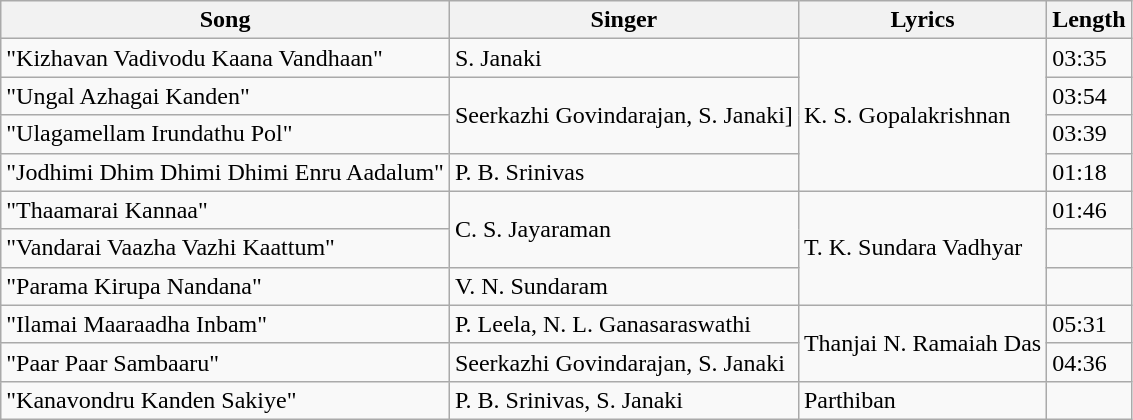<table class="wikitable">
<tr>
<th>Song</th>
<th>Singer</th>
<th>Lyrics</th>
<th>Length</th>
</tr>
<tr>
<td>"Kizhavan Vadivodu Kaana Vandhaan"</td>
<td>S. Janaki</td>
<td rowspan=4>K. S. Gopalakrishnan</td>
<td>03:35</td>
</tr>
<tr>
<td>"Ungal Azhagai Kanden"</td>
<td rowspan=2>Seerkazhi Govindarajan, S. Janaki]</td>
<td>03:54</td>
</tr>
<tr>
<td>"Ulagamellam Irundathu Pol"</td>
<td>03:39</td>
</tr>
<tr>
<td>"Jodhimi Dhim Dhimi Dhimi Enru Aadalum"</td>
<td>P. B. Srinivas</td>
<td>01:18</td>
</tr>
<tr>
<td>"Thaamarai Kannaa"</td>
<td rowspan=2>C. S. Jayaraman</td>
<td rowspan=3>T. K. Sundara Vadhyar</td>
<td>01:46</td>
</tr>
<tr>
<td>"Vandarai Vaazha Vazhi Kaattum"</td>
<td></td>
</tr>
<tr>
<td>"Parama Kirupa Nandana"</td>
<td>V. N. Sundaram</td>
<td></td>
</tr>
<tr>
<td>"Ilamai Maaraadha Inbam"</td>
<td>P. Leela, N. L. Ganasaraswathi</td>
<td rowspan=2>Thanjai N. Ramaiah Das</td>
<td>05:31</td>
</tr>
<tr>
<td>"Paar Paar Sambaaru"</td>
<td>Seerkazhi Govindarajan, S. Janaki</td>
<td>04:36</td>
</tr>
<tr>
<td>"Kanavondru Kanden Sakiye"</td>
<td>P. B. Srinivas, S. Janaki</td>
<td>Parthiban</td>
<td></td>
</tr>
</table>
